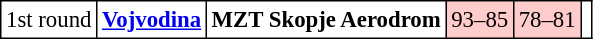<table cellpadding="3" cellspacing="0" border="1" style="font-size: 95%; border: black solid 1px; border-collapse: collapse;">
<tr>
<td align=center>1st round</td>
<td> <strong><a href='#'>Vojvodina</a></strong></td>
<td> <strong>MZT Skopje Aerodrom</strong></td>
<td align="center" bgcolor=#FFCCCC>93–85</td>
<td align="center" bgcolor=#FFCCCC>78–81</td>
<td align="center"></td>
</tr>
</table>
